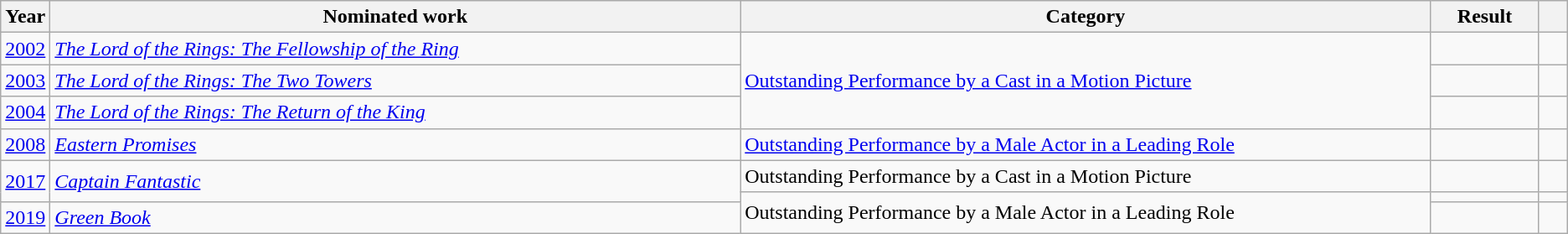<table class="wikitable sortable">
<tr>
<th scope="col" style="width:1em;">Year</th>
<th scope="col" style="width:35em;">Nominated work</th>
<th scope="col" style="width:35em;">Category</th>
<th scope="col" style="width:5em;">Result</th>
<th scope="col" style="width:1em;" class="unsortable"></th>
</tr>
<tr>
<td><a href='#'>2002</a></td>
<td><em><a href='#'>The Lord of the Rings: The Fellowship of the Ring</a></em></td>
<td rowspan="3"><a href='#'>Outstanding Performance by a Cast in a Motion Picture</a></td>
<td></td>
<td style="text-align:center;"></td>
</tr>
<tr>
<td><a href='#'>2003</a></td>
<td><em><a href='#'>The Lord of the Rings: The Two Towers</a></em></td>
<td></td>
<td style="text-align:center;"></td>
</tr>
<tr>
<td><a href='#'>2004</a></td>
<td><em><a href='#'>The Lord of the Rings: The Return of the King</a></em></td>
<td></td>
<td style="text-align:center;"></td>
</tr>
<tr>
<td><a href='#'>2008</a></td>
<td><em><a href='#'>Eastern Promises</a></em></td>
<td><a href='#'>Outstanding Performance by a Male Actor in a Leading Role</a></td>
<td></td>
<td style="text-align:center;"></td>
</tr>
<tr>
<td rowspan="2"><a href='#'>2017</a></td>
<td rowspan="2"><em><a href='#'>Captain Fantastic</a></em></td>
<td>Outstanding Performance by a Cast in a Motion Picture</td>
<td></td>
<td style="text-align:center;"></td>
</tr>
<tr>
<td rowspan="2">Outstanding Performance by a Male Actor in a Leading Role</td>
<td></td>
<td></td>
</tr>
<tr>
<td><a href='#'>2019</a></td>
<td><em><a href='#'>Green Book</a></em></td>
<td></td>
<td></td>
</tr>
</table>
